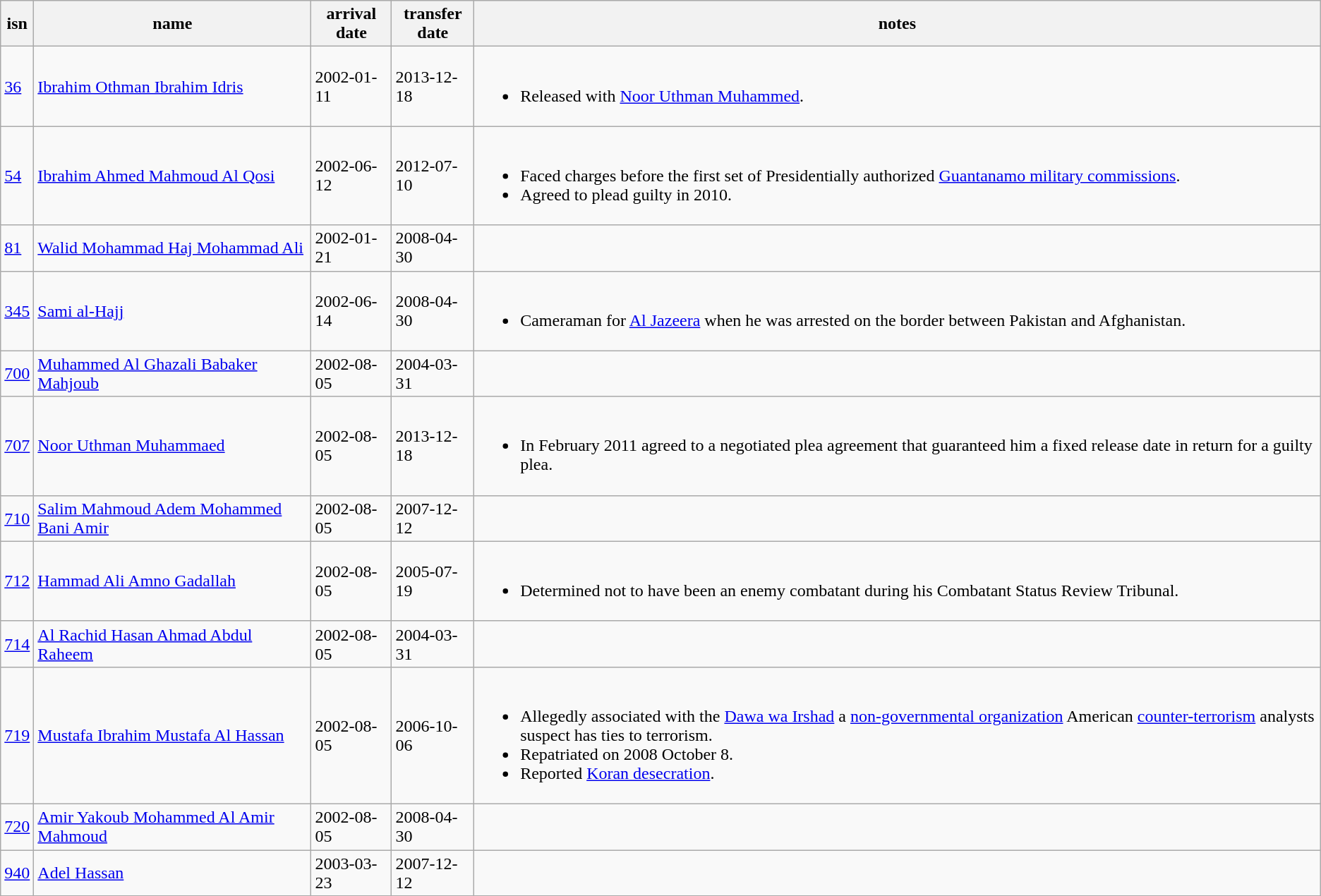<table class="wikitable sortable">
<tr>
<th>isn</th>
<th>name</th>
<th>arrival<br>date</th>
<th>transfer<br>date</th>
<th>notes</th>
</tr>
<tr>
<td><a href='#'>36</a></td>
<td><a href='#'>Ibrahim Othman Ibrahim Idris</a></td>
<td>2002-01-11</td>
<td>2013-12-18</td>
<td><br><ul><li>Released with <a href='#'>Noor Uthman Muhammed</a>.</li></ul></td>
</tr>
<tr>
<td><a href='#'>54</a></td>
<td><a href='#'>Ibrahim Ahmed Mahmoud Al Qosi</a></td>
<td>2002-06-12</td>
<td>2012-07-10</td>
<td><br><ul><li>Faced charges before the first set of Presidentially authorized <a href='#'>Guantanamo military commissions</a>.</li><li>Agreed to plead guilty in 2010.</li></ul></td>
</tr>
<tr>
<td><a href='#'>81</a></td>
<td><a href='#'>Walid Mohammad Haj Mohammad Ali</a></td>
<td>2002-01-21</td>
<td>2008-04-30</td>
<td></td>
</tr>
<tr>
<td><a href='#'>345</a></td>
<td><a href='#'>Sami al-Hajj</a></td>
<td>2002-06-14</td>
<td>2008-04-30</td>
<td><br><ul><li>Cameraman for <a href='#'>Al Jazeera</a> when he was arrested on the border between Pakistan and Afghanistan.</li></ul></td>
</tr>
<tr>
<td><a href='#'>700</a></td>
<td><a href='#'>Muhammed Al Ghazali Babaker Mahjoub</a></td>
<td>2002-08-05</td>
<td>2004-03-31</td>
<td></td>
</tr>
<tr>
<td><a href='#'>707</a></td>
<td><a href='#'>Noor Uthman Muhammaed</a></td>
<td>2002-08-05</td>
<td>2013-12-18</td>
<td><br><ul><li>In February 2011 agreed to a negotiated plea agreement that guaranteed him a fixed release date in return for a guilty plea.</li></ul></td>
</tr>
<tr>
<td><a href='#'>710</a></td>
<td><a href='#'>Salim Mahmoud Adem Mohammed Bani Amir</a></td>
<td>2002-08-05</td>
<td>2007-12-12</td>
<td></td>
</tr>
<tr>
<td><a href='#'>712</a></td>
<td><a href='#'>Hammad Ali Amno Gadallah</a></td>
<td>2002-08-05</td>
<td>2005-07-19</td>
<td><br><ul><li>Determined not to have been an enemy combatant during his Combatant Status Review Tribunal.</li></ul></td>
</tr>
<tr>
<td><a href='#'>714</a></td>
<td><a href='#'>Al Rachid Hasan Ahmad Abdul Raheem</a></td>
<td>2002-08-05</td>
<td>2004-03-31</td>
<td></td>
</tr>
<tr>
<td><a href='#'>719</a></td>
<td><a href='#'>Mustafa Ibrahim Mustafa Al Hassan</a></td>
<td>2002-08-05</td>
<td>2006-10-06</td>
<td><br><ul><li>Allegedly associated with the <a href='#'>Dawa wa Irshad</a> <em></em> a <a href='#'>non-governmental organization</a> American <a href='#'>counter-terrorism</a> analysts suspect has ties to terrorism.</li><li>Repatriated on 2008 October 8.</li><li>Reported <a href='#'>Koran desecration</a>.</li></ul></td>
</tr>
<tr>
<td><a href='#'>720</a></td>
<td><a href='#'>Amir Yakoub Mohammed Al Amir Mahmoud</a></td>
<td>2002-08-05</td>
<td>2008-04-30</td>
<td></td>
</tr>
<tr>
<td><a href='#'>940</a></td>
<td><a href='#'>Adel Hassan</a></td>
<td>2003-03-23</td>
<td>2007-12-12</td>
<td></td>
</tr>
</table>
